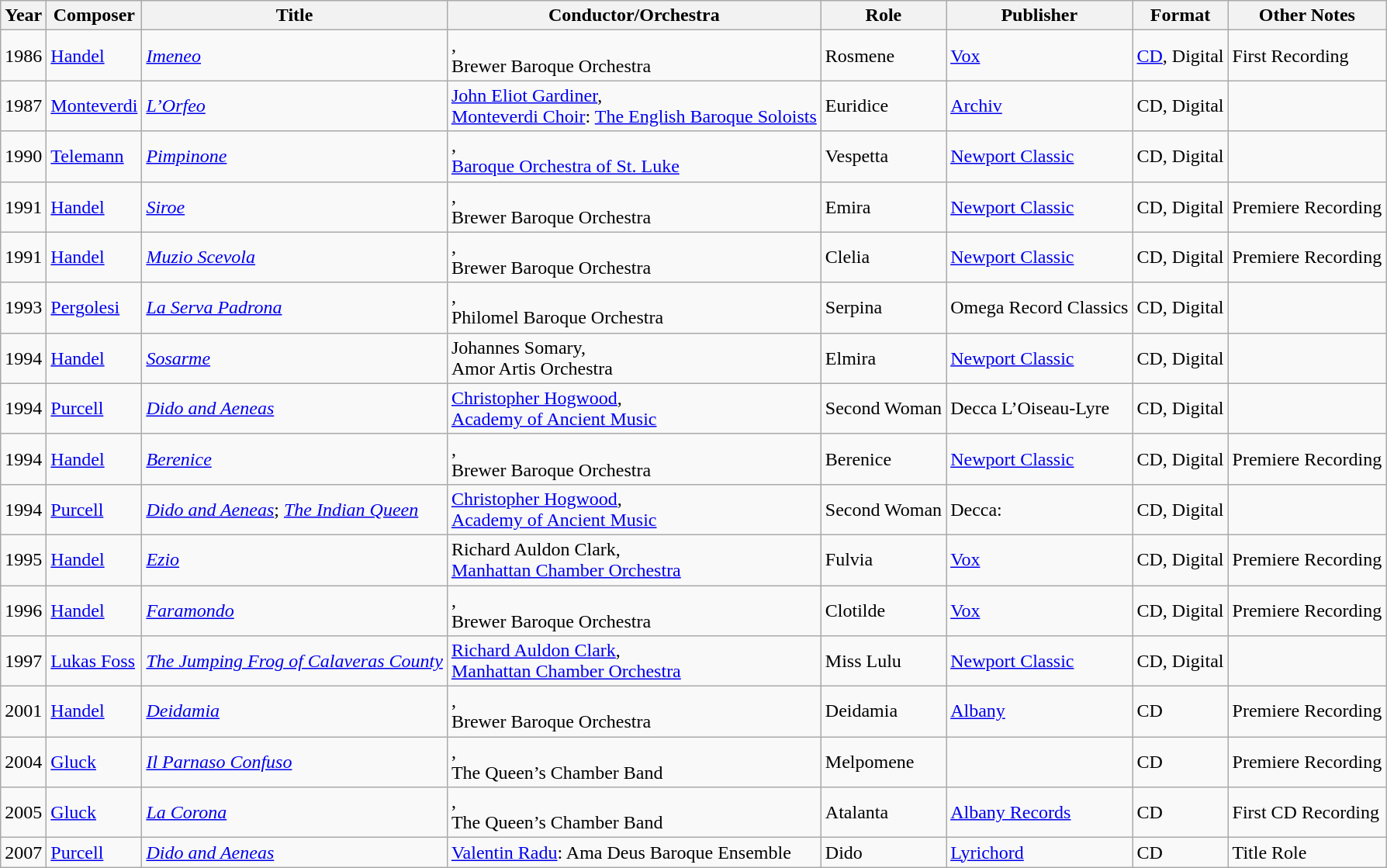<table class="wikitable">
<tr>
<th>Year</th>
<th>Composer</th>
<th>Title</th>
<th>Conductor/Orchestra</th>
<th>Role</th>
<th>Publisher</th>
<th>Format</th>
<th>Other Notes</th>
</tr>
<tr>
<td>1986</td>
<td><a href='#'>Handel</a></td>
<td><em><a href='#'>Imeneo</a></em></td>
<td>,<br>Brewer Baroque Orchestra</td>
<td>Rosmene</td>
<td><a href='#'>Vox</a></td>
<td><a href='#'>CD</a>, Digital</td>
<td>First Recording</td>
</tr>
<tr>
<td>1987</td>
<td><a href='#'>Monteverdi</a></td>
<td><a href='#'><em>L’Orfeo</em></a></td>
<td><a href='#'>John Eliot Gardiner</a>,<br><a href='#'>Monteverdi Choir</a>: <a href='#'>The English Baroque Soloists</a></td>
<td>Euridice</td>
<td><a href='#'>Archiv</a></td>
<td>CD, Digital</td>
<td></td>
</tr>
<tr>
<td>1990</td>
<td><a href='#'>Telemann</a></td>
<td><em><a href='#'>Pimpinone</a></em></td>
<td>,<br><a href='#'>Baroque Orchestra of St. Luke</a></td>
<td>Vespetta</td>
<td><a href='#'>Newport Classic</a></td>
<td>CD, Digital</td>
<td></td>
</tr>
<tr>
<td>1991</td>
<td><a href='#'>Handel</a></td>
<td><em><a href='#'>Siroe</a></em></td>
<td>,<br>Brewer Baroque Orchestra</td>
<td>Emira</td>
<td><a href='#'>Newport Classic</a></td>
<td>CD, Digital</td>
<td>Premiere Recording</td>
</tr>
<tr>
<td>1991</td>
<td><a href='#'>Handel</a></td>
<td><em><a href='#'>Muzio Scevola</a></em></td>
<td>,<br>Brewer Baroque Orchestra</td>
<td>Clelia</td>
<td><a href='#'>Newport Classic</a></td>
<td>CD, Digital</td>
<td>Premiere Recording</td>
</tr>
<tr>
<td>1993</td>
<td><a href='#'>Pergolesi</a></td>
<td><a href='#'><em>La Serva Padrona</em></a></td>
<td>,<br>Philomel Baroque Orchestra</td>
<td>Serpina</td>
<td>Omega Record Classics</td>
<td>CD, Digital</td>
<td></td>
</tr>
<tr>
<td>1994</td>
<td><a href='#'>Handel</a></td>
<td><em><a href='#'>Sosarme</a></em></td>
<td>Johannes Somary,<br>Amor Artis Orchestra</td>
<td>Elmira</td>
<td><a href='#'>Newport Classic</a></td>
<td>CD, Digital</td>
<td></td>
</tr>
<tr>
<td>1994</td>
<td><a href='#'>Purcell</a></td>
<td><em><a href='#'>Dido and Aeneas</a></em></td>
<td><a href='#'>Christopher Hogwood</a>,<br><a href='#'>Academy of Ancient Music</a></td>
<td>Second Woman</td>
<td>Decca L’Oiseau-Lyre</td>
<td>CD, Digital</td>
<td></td>
</tr>
<tr>
<td>1994</td>
<td><a href='#'>Handel</a></td>
<td><a href='#'><em>Berenice</em></a></td>
<td>,<br>Brewer Baroque Orchestra</td>
<td>Berenice</td>
<td><a href='#'>Newport Classic</a></td>
<td>CD, Digital</td>
<td>Premiere Recording</td>
</tr>
<tr>
<td>1994</td>
<td><a href='#'>Purcell</a></td>
<td><em><a href='#'>Dido and Aeneas</a></em>; <a href='#'><em>The Indian Queen</em></a></td>
<td><a href='#'>Christopher Hogwood</a>,<br><a href='#'>Academy of Ancient Music</a></td>
<td>Second Woman</td>
<td>Decca:<br></td>
<td>CD, Digital</td>
<td></td>
</tr>
<tr>
<td>1995</td>
<td><a href='#'>Handel</a></td>
<td><a href='#'><em>Ezio</em></a></td>
<td>Richard Auldon Clark,<br><a href='#'>Manhattan Chamber Orchestra</a></td>
<td>Fulvia</td>
<td><a href='#'>Vox</a></td>
<td>CD, Digital</td>
<td>Premiere Recording</td>
</tr>
<tr>
<td>1996</td>
<td><a href='#'>Handel</a></td>
<td><em><a href='#'>Faramondo</a></em></td>
<td>,<br>Brewer Baroque Orchestra</td>
<td>Clotilde</td>
<td><a href='#'>Vox</a></td>
<td>CD, Digital</td>
<td>Premiere Recording</td>
</tr>
<tr>
<td>1997</td>
<td><a href='#'>Lukas Foss</a></td>
<td><em><a href='#'>The Jumping Frog of Calaveras County</a></em></td>
<td><a href='#'>Richard Auldon Clark</a>,<br><a href='#'>Manhattan Chamber Orchestra</a></td>
<td>Miss Lulu</td>
<td><a href='#'>Newport Classic</a></td>
<td>CD, Digital</td>
<td></td>
</tr>
<tr>
<td>2001</td>
<td><a href='#'>Handel</a></td>
<td><a href='#'><em>Deidamia</em></a></td>
<td>,<br>Brewer Baroque Orchestra</td>
<td>Deidamia</td>
<td><a href='#'>Albany</a></td>
<td>CD</td>
<td>Premiere Recording</td>
</tr>
<tr>
<td>2004</td>
<td><a href='#'>Gluck</a></td>
<td><a href='#'><em>Il Parnaso Confuso</em></a></td>
<td>,<br>The Queen’s Chamber Band</td>
<td>Melpomene</td>
<td></td>
<td>CD</td>
<td>Premiere Recording</td>
</tr>
<tr>
<td>2005</td>
<td><a href='#'>Gluck</a></td>
<td><a href='#'><em>La Corona</em></a></td>
<td>,<br>The Queen’s Chamber Band</td>
<td>Atalanta</td>
<td><a href='#'>Albany Records</a></td>
<td>CD</td>
<td>First CD Recording</td>
</tr>
<tr>
<td>2007</td>
<td><a href='#'>Purcell</a></td>
<td><em><a href='#'>Dido and Aeneas</a></em></td>
<td><a href='#'>Valentin Radu</a>: Ama Deus Baroque Ensemble</td>
<td>Dido</td>
<td><a href='#'>Lyrichord</a></td>
<td>CD</td>
<td>Title Role</td>
</tr>
</table>
